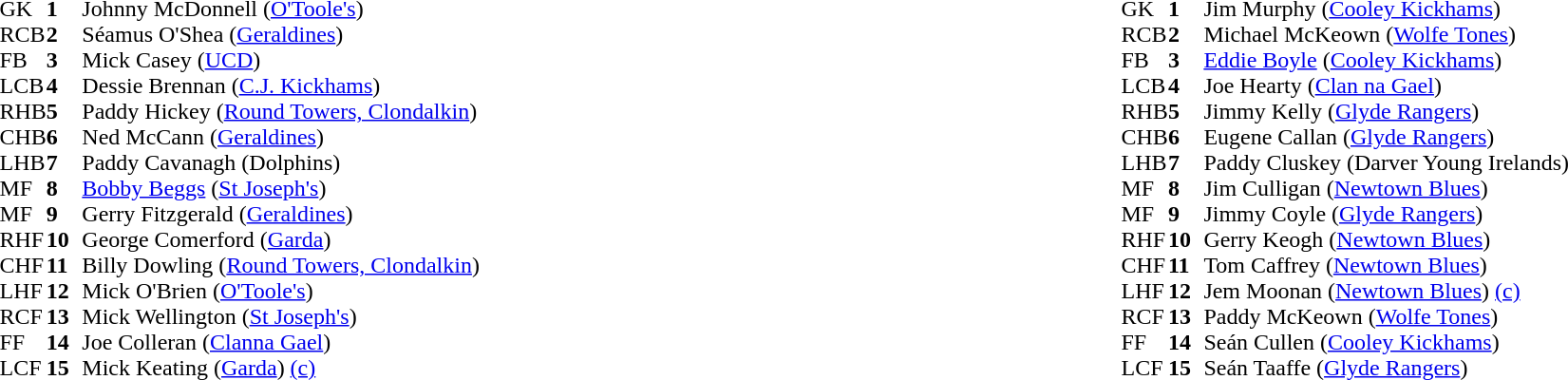<table style="width:100%;">
<tr>
<td style="vertical-align:top; width:50%"><br><table cellspacing="0" cellpadding="0">
<tr>
<th width="25"></th>
<th width="25"></th>
</tr>
<tr>
<td>GK</td>
<td><strong>1</strong></td>
<td>Johnny McDonnell (<a href='#'>O'Toole's</a>)</td>
</tr>
<tr>
<td>RCB</td>
<td><strong>2</strong></td>
<td>Séamus O'Shea (<a href='#'>Geraldines</a>)</td>
</tr>
<tr>
<td>FB</td>
<td><strong>3</strong></td>
<td>Mick Casey (<a href='#'>UCD</a>)</td>
</tr>
<tr>
<td>LCB</td>
<td><strong>4</strong></td>
<td>Dessie Brennan (<a href='#'>C.J. Kickhams</a>)</td>
</tr>
<tr>
<td>RHB</td>
<td><strong>5</strong></td>
<td>Paddy Hickey (<a href='#'>Round Towers, Clondalkin</a>)</td>
</tr>
<tr>
<td>CHB</td>
<td><strong>6</strong></td>
<td>Ned McCann (<a href='#'>Geraldines</a>)</td>
</tr>
<tr>
<td>LHB</td>
<td><strong>7</strong></td>
<td>Paddy Cavanagh (Dolphins)</td>
</tr>
<tr>
<td>MF</td>
<td><strong>8</strong></td>
<td><a href='#'>Bobby Beggs</a> (<a href='#'>St Joseph's</a>)</td>
</tr>
<tr>
<td>MF</td>
<td><strong>9</strong></td>
<td>Gerry Fitzgerald (<a href='#'>Geraldines</a>)</td>
</tr>
<tr>
<td>RHF</td>
<td><strong>10</strong></td>
<td>George Comerford (<a href='#'>Garda</a>)</td>
</tr>
<tr>
<td>CHF</td>
<td><strong>11</strong></td>
<td>Billy Dowling (<a href='#'>Round Towers, Clondalkin</a>)</td>
</tr>
<tr>
<td>LHF</td>
<td><strong>12</strong></td>
<td>Mick O'Brien (<a href='#'>O'Toole's</a>)</td>
</tr>
<tr>
<td>RCF</td>
<td><strong>13</strong></td>
<td>Mick Wellington (<a href='#'>St Joseph's</a>)</td>
</tr>
<tr>
<td>FF</td>
<td><strong>14</strong></td>
<td>Joe Colleran (<a href='#'>Clanna Gael</a>)</td>
</tr>
<tr>
<td>LCF</td>
<td><strong>15</strong></td>
<td>Mick Keating (<a href='#'>Garda</a>) <a href='#'>(c)</a></td>
</tr>
<tr>
<td></td>
</tr>
</table>
</td>
<td style="vertical-align:top; width:50%"><br><table cellspacing="0" cellpadding="0" style="margin:auto">
<tr>
<th width="25"></th>
<th width="25"></th>
</tr>
<tr>
<td>GK</td>
<td><strong>1</strong></td>
<td>Jim Murphy (<a href='#'>Cooley Kickhams</a>)</td>
</tr>
<tr>
<td>RCB</td>
<td><strong>2</strong></td>
<td>Michael McKeown (<a href='#'>Wolfe Tones</a>)</td>
</tr>
<tr>
<td>FB</td>
<td><strong>3</strong></td>
<td><a href='#'>Eddie Boyle</a> (<a href='#'>Cooley Kickhams</a>)</td>
</tr>
<tr>
<td>LCB</td>
<td><strong>4</strong></td>
<td>Joe Hearty (<a href='#'>Clan na Gael</a>)</td>
</tr>
<tr>
<td>RHB</td>
<td><strong>5</strong></td>
<td>Jimmy Kelly (<a href='#'>Glyde Rangers</a>)</td>
</tr>
<tr>
<td>CHB</td>
<td><strong>6</strong></td>
<td>Eugene Callan (<a href='#'>Glyde Rangers</a>)</td>
</tr>
<tr>
<td>LHB</td>
<td><strong>7</strong></td>
<td>Paddy Cluskey (Darver Young Irelands)</td>
</tr>
<tr>
<td>MF</td>
<td><strong>8</strong></td>
<td>Jim Culligan (<a href='#'>Newtown Blues</a>)</td>
</tr>
<tr>
<td>MF</td>
<td><strong>9</strong></td>
<td>Jimmy Coyle (<a href='#'>Glyde Rangers</a>)</td>
</tr>
<tr>
<td>RHF</td>
<td><strong>10</strong></td>
<td>Gerry Keogh (<a href='#'>Newtown Blues</a>)</td>
</tr>
<tr>
<td>CHF</td>
<td><strong>11</strong></td>
<td>Tom Caffrey (<a href='#'>Newtown Blues</a>)</td>
</tr>
<tr>
<td>LHF</td>
<td><strong>12</strong></td>
<td>Jem Moonan (<a href='#'>Newtown Blues</a>) <a href='#'>(c)</a></td>
</tr>
<tr>
<td>RCF</td>
<td><strong>13</strong></td>
<td>Paddy McKeown (<a href='#'>Wolfe Tones</a>)</td>
</tr>
<tr>
<td>FF</td>
<td><strong>14</strong></td>
<td>Seán Cullen (<a href='#'>Cooley Kickhams</a>)</td>
</tr>
<tr>
<td>LCF</td>
<td><strong>15</strong></td>
<td>Seán Taaffe (<a href='#'>Glyde Rangers</a>)</td>
</tr>
<tr>
<td></td>
</tr>
</table>
</td>
</tr>
<tr>
</tr>
</table>
